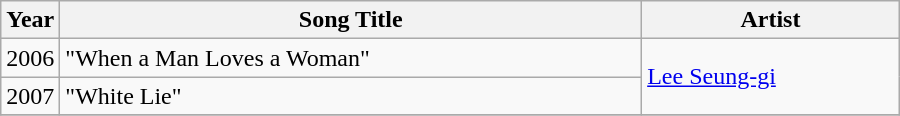<table class="wikitable" style="width:600px">
<tr>
<th width=10>Year</th>
<th>Song Title</th>
<th>Artist</th>
</tr>
<tr>
<td>2006</td>
<td>"When a Man Loves a Woman"</td>
<td rowspan=2><a href='#'>Lee Seung-gi</a></td>
</tr>
<tr>
<td>2007</td>
<td>"White Lie"</td>
</tr>
<tr>
</tr>
</table>
